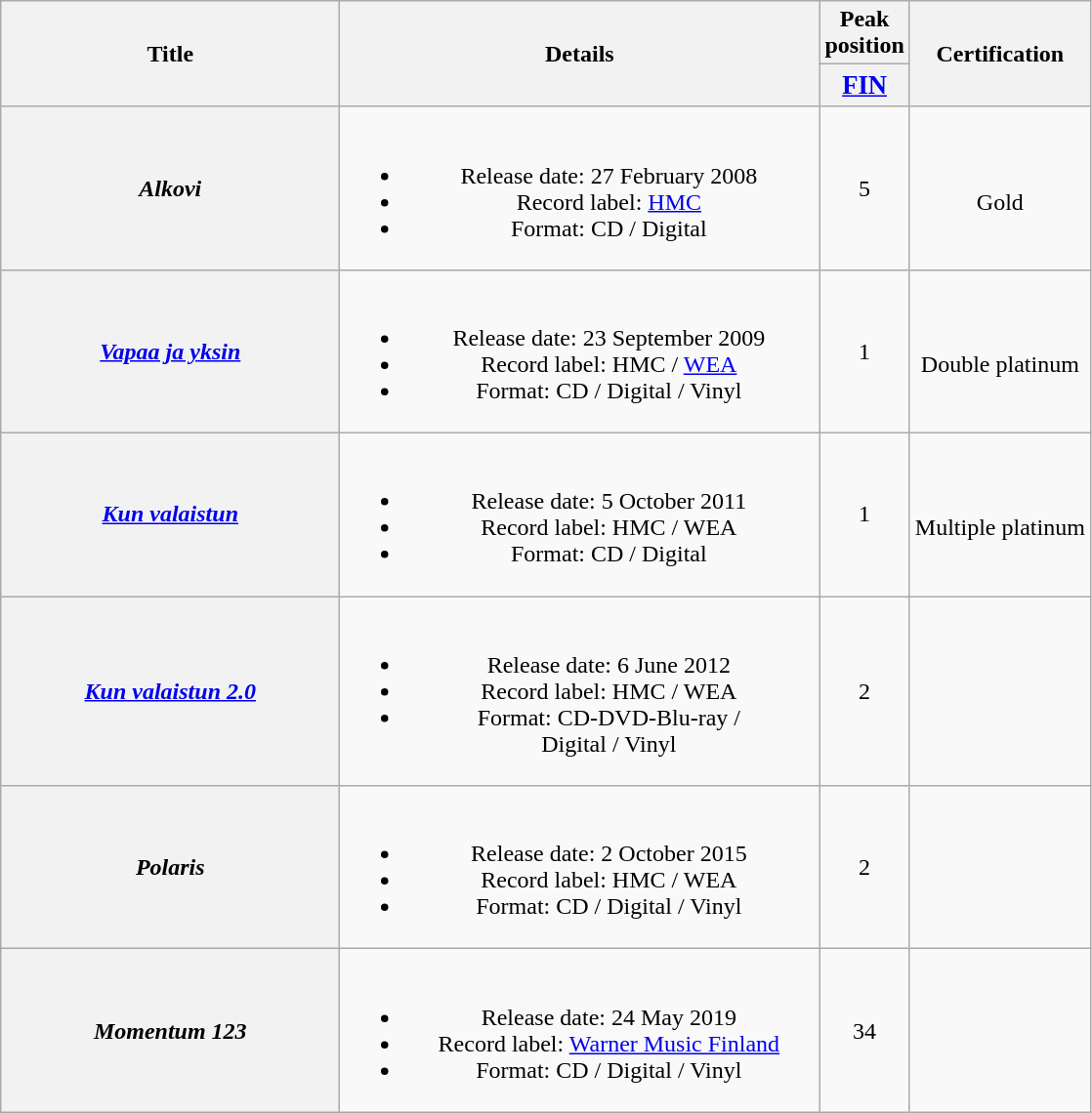<table class="wikitable plainrowheaders" style="text-align:center;" border="1">
<tr>
<th scope="col" rowspan="2" style="width:14em;">Title</th>
<th scope="col" rowspan="2" style="width:20em;">Details</th>
<th scope="col" colspan="1">Peak <br>position</th>
<th scope="col" rowspan="2">Certification<br></th>
</tr>
<tr>
<th scope="col" style="width:3em;font-size:111%;"><a href='#'>FIN</a><br></th>
</tr>
<tr>
<th scope="row"><em>Alkovi</em></th>
<td><br><ul><li>Release date: 27 February 2008</li><li>Record label: <a href='#'>HMC</a></li><li>Format: CD / Digital</li></ul></td>
<td>5</td>
<td><br>Gold</td>
</tr>
<tr>
<th scope="row"><em><a href='#'>Vapaa ja yksin</a></em></th>
<td><br><ul><li>Release date: 23 September 2009</li><li>Record label: HMC / <a href='#'>WEA</a></li><li>Format: CD / Digital / Vinyl</li></ul></td>
<td>1</td>
<td><br>Double platinum</td>
</tr>
<tr>
<th scope="row"><em><a href='#'>Kun valaistun</a></em></th>
<td><br><ul><li>Release date: 5 October 2011</li><li>Record label: HMC / WEA</li><li>Format: CD / Digital</li></ul></td>
<td>1</td>
<td><br>Multiple platinum</td>
</tr>
<tr>
<th scope="row"><em><a href='#'>Kun valaistun 2.0</a></em></th>
<td><br><ul><li>Release date: 6 June 2012</li><li>Record label: HMC / WEA</li><li>Format: CD-DVD-Blu-ray /<br>Digital / Vinyl</li></ul></td>
<td>2</td>
<td></td>
</tr>
<tr>
<th scope="row"><em>Polaris</em></th>
<td><br><ul><li>Release date: 2 October 2015</li><li>Record label: HMC / WEA</li><li>Format: CD / Digital / Vinyl</li></ul></td>
<td>2</td>
<td></td>
</tr>
<tr>
<th scope="row"><em>Momentum 123</em></th>
<td><br><ul><li>Release date: 24 May 2019</li><li>Record label: <a href='#'>Warner Music Finland</a></li><li>Format: CD / Digital / Vinyl</li></ul></td>
<td>34</td>
<td></td>
</tr>
</table>
